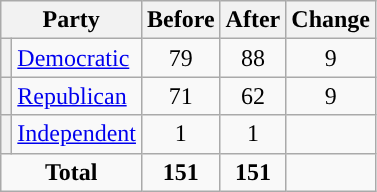<table class="wikitable" style="text-align:center;">
<tr>
<th colspan="2">Party</th>
<th>Before</th>
<th>After</th>
<th>Change</th>
</tr>
<tr>
<th style="background-color:"></th>
<td style="text-align:left;"><a href='#'>Democratic</a></td>
<td>79</td>
<td>88</td>
<td> 9</td>
</tr>
<tr>
<th style="background-color:"></th>
<td style="text-align:left;"><a href='#'>Republican</a></td>
<td>71</td>
<td>62</td>
<td> 9</td>
</tr>
<tr>
<th style="background-color:"></th>
<td style="text-align:left;"><a href='#'>Independent</a></td>
<td>1</td>
<td>1</td>
<td></td>
</tr>
<tr>
<td colspan="2"><strong>Total</strong></td>
<td><strong>151</strong></td>
<td><strong>151</strong></td>
<td></td>
</tr>
</table>
